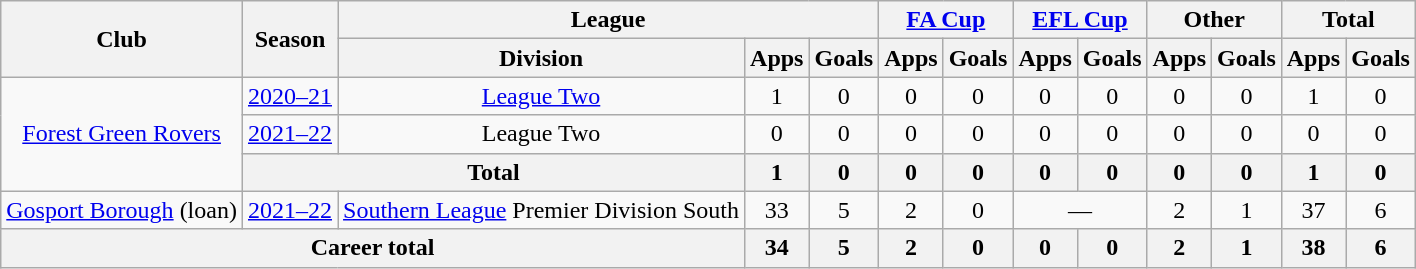<table class="wikitable" style="text-align: center">
<tr>
<th rowspan="2">Club</th>
<th rowspan="2">Season</th>
<th colspan="3">League</th>
<th colspan="2"><a href='#'>FA Cup</a></th>
<th colspan="2"><a href='#'>EFL Cup</a></th>
<th colspan="2">Other</th>
<th colspan="2">Total</th>
</tr>
<tr>
<th>Division</th>
<th>Apps</th>
<th>Goals</th>
<th>Apps</th>
<th>Goals</th>
<th>Apps</th>
<th>Goals</th>
<th>Apps</th>
<th>Goals</th>
<th>Apps</th>
<th>Goals</th>
</tr>
<tr>
<td rowspan="3"><a href='#'>Forest Green Rovers</a></td>
<td><a href='#'>2020–21</a></td>
<td><a href='#'>League Two</a></td>
<td>1</td>
<td>0</td>
<td>0</td>
<td>0</td>
<td>0</td>
<td>0</td>
<td>0</td>
<td>0</td>
<td>1</td>
<td>0</td>
</tr>
<tr>
<td><a href='#'>2021–22</a></td>
<td>League Two</td>
<td>0</td>
<td>0</td>
<td>0</td>
<td>0</td>
<td>0</td>
<td>0</td>
<td>0</td>
<td>0</td>
<td>0</td>
<td>0</td>
</tr>
<tr>
<th colspan="2">Total</th>
<th>1</th>
<th>0</th>
<th>0</th>
<th>0</th>
<th>0</th>
<th>0</th>
<th>0</th>
<th>0</th>
<th>1</th>
<th>0</th>
</tr>
<tr>
<td><a href='#'>Gosport Borough</a> (loan)</td>
<td><a href='#'>2021–22</a></td>
<td><a href='#'>Southern League</a> Premier Division South</td>
<td>33</td>
<td>5</td>
<td>2</td>
<td>0</td>
<td colspan="2">—</td>
<td>2</td>
<td>1</td>
<td>37</td>
<td>6</td>
</tr>
<tr>
<th colspan="3">Career total</th>
<th>34</th>
<th>5</th>
<th>2</th>
<th>0</th>
<th>0</th>
<th>0</th>
<th>2</th>
<th>1</th>
<th>38</th>
<th>6</th>
</tr>
</table>
